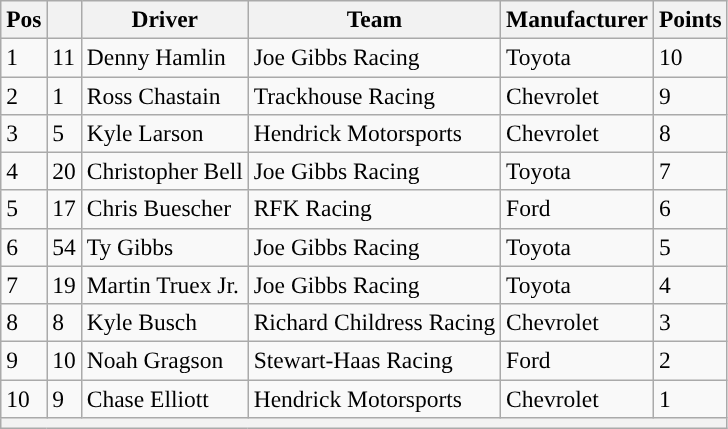<table class="wikitable" style="font-size:98%">
<tr>
<th>Pos</th>
<th></th>
<th>Driver</th>
<th>Team</th>
<th>Manufacturer</th>
<th>Points</th>
</tr>
<tr>
<td>1</td>
<td>11</td>
<td>Denny Hamlin</td>
<td>Joe Gibbs Racing</td>
<td>Toyota</td>
<td>10</td>
</tr>
<tr>
<td>2</td>
<td>1</td>
<td>Ross Chastain</td>
<td>Trackhouse Racing</td>
<td>Chevrolet</td>
<td>9</td>
</tr>
<tr>
<td>3</td>
<td>5</td>
<td>Kyle Larson</td>
<td>Hendrick Motorsports</td>
<td>Chevrolet</td>
<td>8</td>
</tr>
<tr>
<td>4</td>
<td>20</td>
<td>Christopher Bell</td>
<td>Joe Gibbs Racing</td>
<td>Toyota</td>
<td>7</td>
</tr>
<tr>
<td>5</td>
<td>17</td>
<td>Chris Buescher</td>
<td>RFK Racing</td>
<td>Ford</td>
<td>6</td>
</tr>
<tr>
<td>6</td>
<td>54</td>
<td>Ty Gibbs</td>
<td>Joe Gibbs Racing</td>
<td>Toyota</td>
<td>5</td>
</tr>
<tr>
<td>7</td>
<td>19</td>
<td>Martin Truex Jr.</td>
<td>Joe Gibbs Racing</td>
<td>Toyota</td>
<td>4</td>
</tr>
<tr>
<td>8</td>
<td>8</td>
<td>Kyle Busch</td>
<td>Richard Childress Racing</td>
<td>Chevrolet</td>
<td>3</td>
</tr>
<tr>
<td>9</td>
<td>10</td>
<td>Noah Gragson</td>
<td>Stewart-Haas Racing</td>
<td>Ford</td>
<td>2</td>
</tr>
<tr>
<td>10</td>
<td>9</td>
<td>Chase Elliott</td>
<td>Hendrick Motorsports</td>
<td>Chevrolet</td>
<td>1</td>
</tr>
<tr>
<th colspan="6"></th>
</tr>
</table>
